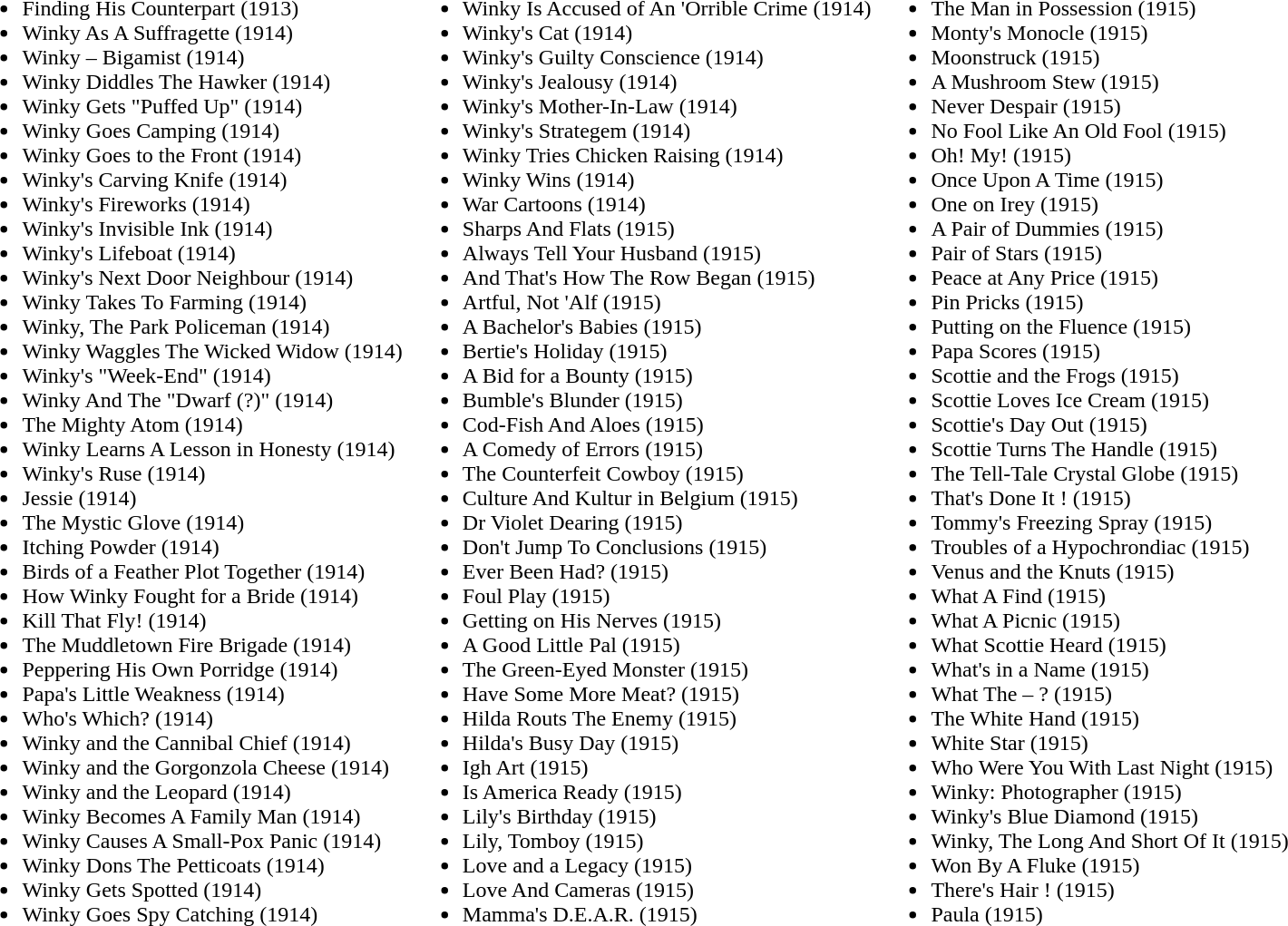<table>
<tr>
<td><br><ul><li>Finding His Counterpart	 (1913)</li><li>Winky As A Suffragette	 (1914)</li><li>Winky – Bigamist	 (1914)</li><li>Winky Diddles The Hawker	 (1914)</li><li>Winky Gets "Puffed Up"	 (1914)</li><li>Winky Goes Camping	 (1914)</li><li>Winky Goes to the Front	 (1914)</li><li>Winky's Carving Knife	 (1914)</li><li>Winky's Fireworks	 (1914)</li><li>Winky's Invisible Ink	 (1914)</li><li>Winky's Lifeboat	 (1914)</li><li>Winky's Next Door Neighbour	 (1914)</li><li>Winky Takes To Farming	 (1914)</li><li>Winky, The Park Policeman	 (1914)</li><li>Winky Waggles The Wicked Widow	 (1914)</li><li>Winky's "Week-End"	 (1914)</li><li>Winky And The "Dwarf (?)"	 (1914)</li><li>The Mighty Atom	 (1914)</li><li>Winky Learns A Lesson in Honesty	 (1914)</li><li>Winky's Ruse	 (1914)</li><li>Jessie	 (1914)</li><li>The Mystic Glove	 (1914)</li><li>Itching Powder	 (1914)</li><li>Birds of a Feather Plot Together	 (1914)</li><li>How Winky Fought for a Bride	 (1914)</li><li>Kill That Fly!	 (1914)</li><li>The Muddletown Fire Brigade	 (1914)</li><li>Peppering His Own Porridge	 (1914)</li><li>Papa's Little Weakness	 (1914)</li><li>Who's Which?	 (1914)</li><li>Winky and the Cannibal Chief	 (1914)</li><li>Winky and the Gorgonzola Cheese	 (1914)</li><li>Winky and the Leopard	 (1914)</li><li>Winky Becomes A Family Man	 (1914)</li><li>Winky Causes A Small-Pox Panic	 (1914)</li><li>Winky Dons The Petticoats	 (1914)</li><li>Winky Gets Spotted	 (1914)</li><li>Winky Goes Spy Catching	 (1914)</li></ul></td>
<td><br><ul><li>Winky Is Accused of An 'Orrible Crime	 (1914)</li><li>Winky's Cat	 (1914)</li><li>Winky's Guilty Conscience	 (1914)</li><li>Winky's Jealousy	 (1914)</li><li>Winky's Mother-In-Law	 (1914)</li><li>Winky's Strategem	 (1914)</li><li>Winky Tries Chicken Raising	 (1914)</li><li>Winky Wins	 (1914)</li><li>War Cartoons	 (1914)</li><li>Sharps And Flats	 (1915)</li><li>Always Tell Your Husband	 (1915)</li><li>And That's How The Row Began	 (1915)</li><li>Artful, Not 'Alf	 (1915)</li><li>A Bachelor's Babies	 (1915)</li><li>Bertie's Holiday	 (1915)</li><li>A Bid for a Bounty	 (1915)</li><li>Bumble's Blunder	 (1915)</li><li>Cod-Fish And Aloes	 (1915)</li><li>A Comedy of Errors	 (1915)</li><li>The Counterfeit Cowboy	 (1915)</li><li>Culture And Kultur in Belgium	 (1915)</li><li>Dr Violet Dearing	 (1915)</li><li>Don't Jump To Conclusions	 (1915)</li><li>Ever Been Had?	 (1915)</li><li>Foul Play	 (1915)</li><li>Getting on His Nerves	 (1915)</li><li>A Good Little Pal	 (1915)</li><li>The Green-Eyed Monster	 (1915)</li><li>Have Some More Meat?	 (1915)</li><li>Hilda Routs The Enemy	 (1915)</li><li>Hilda's Busy Day	 (1915)</li><li>Igh Art	 (1915)</li><li>Is America Ready	 (1915)</li><li>Lily's Birthday	 (1915)</li><li>Lily, Tomboy	 (1915)</li><li>Love and a Legacy	 (1915)</li><li>Love And Cameras	 (1915)</li><li>Mamma's D.E.A.R.	 (1915)</li></ul></td>
<td><br><ul><li>The Man in Possession	 (1915)</li><li>Monty's Monocle	 (1915)</li><li>Moonstruck	 (1915)</li><li>A Mushroom Stew	 (1915)</li><li>Never Despair	 (1915)</li><li>No Fool Like An Old Fool	 (1915)</li><li>Oh! My!	 (1915)</li><li>Once Upon A Time	 (1915)</li><li>One on Irey	 (1915)</li><li>A Pair of Dummies	 (1915)</li><li>Pair of Stars	 (1915)</li><li>Peace at Any Price	 (1915)</li><li>Pin Pricks	 (1915)</li><li>Putting on the Fluence	 (1915)</li><li>Papa Scores	 (1915)</li><li>Scottie and the Frogs	 (1915)</li><li>Scottie Loves Ice Cream	 (1915)</li><li>Scottie's Day Out	 (1915)</li><li>Scottie Turns The Handle	 (1915)</li><li>The Tell-Tale Crystal Globe	 (1915)</li><li>That's Done It !	 (1915)</li><li>Tommy's Freezing Spray	 (1915)</li><li>Troubles of a Hypochrondiac	 (1915)</li><li>Venus and the Knuts	 (1915)</li><li>What A Find	 (1915)</li><li>What A Picnic	 (1915)</li><li>What Scottie Heard	 (1915)</li><li>What's in a Name	 (1915)</li><li>What The – ?	 (1915)</li><li>The White Hand	 (1915)</li><li>White Star	 (1915)</li><li>Who Were You With Last Night	 (1915)</li><li>Winky: Photographer	 (1915)</li><li>Winky's Blue Diamond	 (1915)</li><li>Winky, The Long And Short Of It	 (1915)</li><li>Won By A Fluke	 (1915)</li><li>There's  Hair !	 (1915)</li><li>Paula	 (1915)</li></ul></td>
</tr>
</table>
